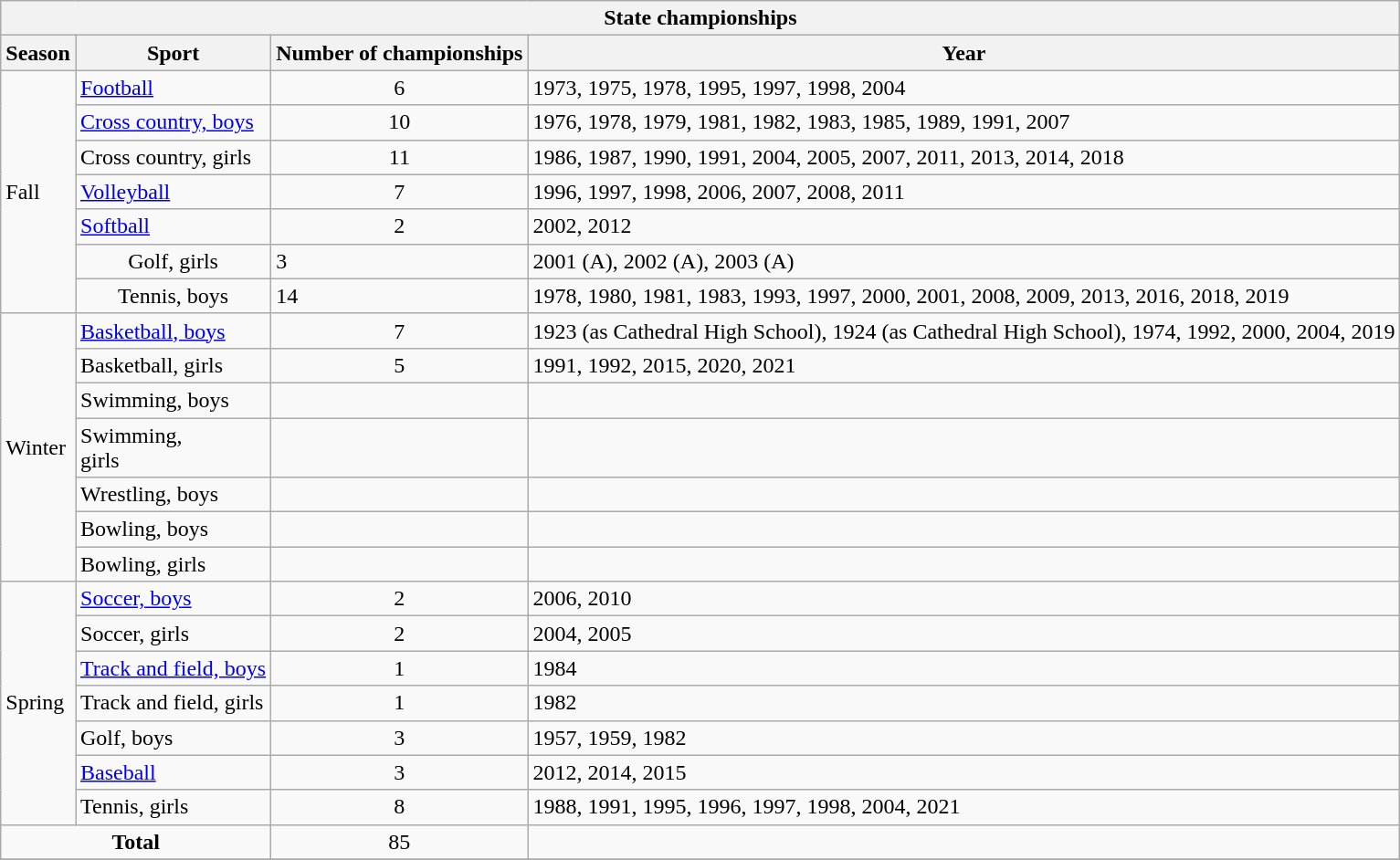<table class="wikitable">
<tr>
<th colspan="4">State championships</th>
</tr>
<tr>
<th>Season</th>
<th>Sport</th>
<th>Number of championships</th>
<th>Year</th>
</tr>
<tr>
<td rowspan="7">Fall</td>
<td><a href='#'>Football</a></td>
<td align="center">6</td>
<td>1973, 1975, 1978, 1995, 1997, 1998, 2004</td>
</tr>
<tr>
<td><a href='#'>Cross country, boys</a></td>
<td align="center">10</td>
<td>1976, 1978, 1979, 1981, 1982, 1983, 1985, 1989, 1991, 2007</td>
</tr>
<tr>
<td>Cross country, girls</td>
<td align="center">11</td>
<td>1986, 1987, 1990, 1991, 2004, 2005, 2007, 2011, 2013, 2014, 2018</td>
</tr>
<tr>
<td><a href='#'>Volleyball</a></td>
<td align="center">7</td>
<td>1996, 1997, 1998, 2006, 2007, 2008, 2011</td>
</tr>
<tr>
<td><a href='#'>Softball</a></td>
<td align="center">2</td>
<td>2002, 2012</td>
</tr>
<tr>
<td align="center">Golf, girls</td>
<td>3</td>
<td>2001 (A), 2002 (A), 2003 (A)</td>
</tr>
<tr>
<td align="center">Tennis, boys</td>
<td>14</td>
<td>1978, 1980, 1981, 1983, 1993, 1997, 2000, 2001, 2008, 2009, 2013, 2016, 2018, 2019</td>
</tr>
<tr>
<td rowspan="7">Winter</td>
<td><a href='#'>Basketball, boys</a></td>
<td align="center">7</td>
<td>1923 (as Cathedral High School), 1924 (as Cathedral High School), 1974, 1992,  2000, 2004, 2019</td>
</tr>
<tr>
<td>Basketball, girls</td>
<td align="center">5</td>
<td>1991, 1992, 2015, 2020, 2021</td>
</tr>
<tr>
<td>Swimming, boys</td>
<td></td>
<td></td>
</tr>
<tr>
<td>Swimming,<br>girls</td>
<td></td>
<td></td>
</tr>
<tr>
<td>Wrestling, boys</td>
<td></td>
<td></td>
</tr>
<tr>
<td>Bowling, boys</td>
<td></td>
<td></td>
</tr>
<tr>
<td>Bowling, girls</td>
<td></td>
<td></td>
</tr>
<tr>
<td rowspan="7">Spring</td>
<td><a href='#'>Soccer, boys</a></td>
<td align="center">2</td>
<td>2006, 2010</td>
</tr>
<tr>
<td>Soccer, girls</td>
<td align="center">2</td>
<td>2004, 2005</td>
</tr>
<tr>
<td><a href='#'>Track and field, boys</a></td>
<td align="center">1</td>
<td>1984</td>
</tr>
<tr>
<td>Track and field, girls</td>
<td align="center">1</td>
<td>1982</td>
</tr>
<tr>
<td>Golf, boys</td>
<td align="center">3</td>
<td>1957, 1959, 1982</td>
</tr>
<tr>
<td><a href='#'>Baseball</a></td>
<td align="center">3</td>
<td>2012, 2014, 2015</td>
</tr>
<tr>
<td>Tennis, girls</td>
<td align="center">8</td>
<td>1988, 1991, 1995, 1996, 1997, 1998, 2004, 2021</td>
</tr>
<tr>
<td align="center" colspan="2"><strong>Total</strong></td>
<td align="center">85</td>
<td></td>
</tr>
<tr>
</tr>
</table>
